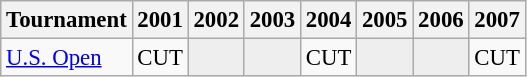<table class="wikitable" style="font-size:95%;">
<tr>
<th>Tournament</th>
<th>2001</th>
<th>2002</th>
<th>2003</th>
<th>2004</th>
<th>2005</th>
<th>2006</th>
<th>2007</th>
</tr>
<tr>
<td><a href='#'>U.S. Open</a></td>
<td align="center">CUT</td>
<td style="background:#eeeeee;"></td>
<td style="background:#eeeeee;"></td>
<td align="center">CUT</td>
<td style="background:#eeeeee;"></td>
<td style="background:#eeeeee;"></td>
<td align="center">CUT</td>
</tr>
</table>
